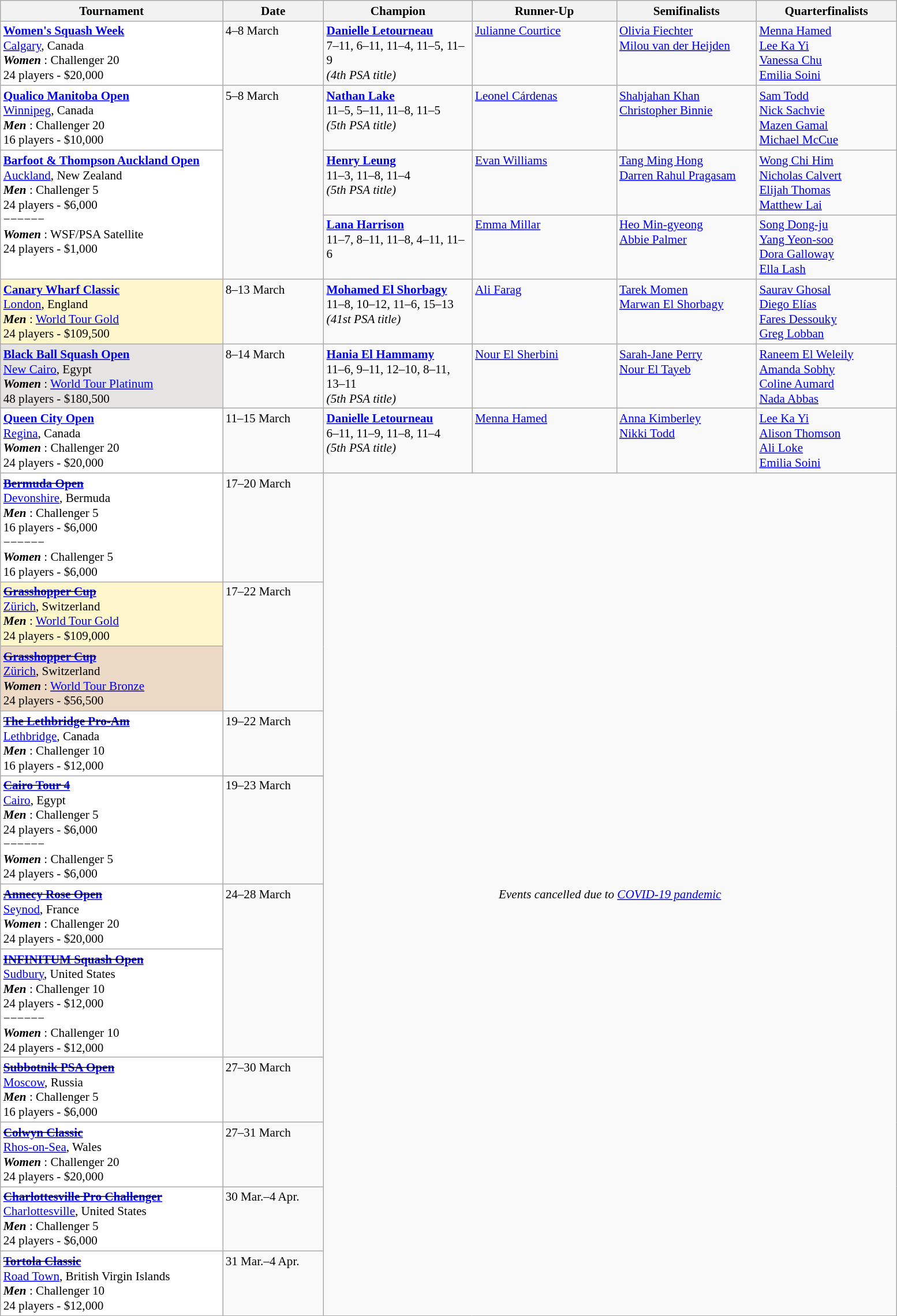<table class="wikitable" style="font-size:88%">
<tr>
<th width=250>Tournament</th>
<th width=110>Date</th>
<th width=165>Champion</th>
<th width=160>Runner-Up</th>
<th width=155>Semifinalists</th>
<th width=155>Quarterfinalists</th>
</tr>
<tr valign=top>
<td style="background:#fff;"><strong><a href='#'> Women's Squash Week</a></strong><br> <a href='#'>Calgary</a>, Canada<br><strong> <em>Women</em> </strong>: Challenger 20<br>24 players - $20,000</td>
<td>4–8 March</td>
<td> <strong><a href='#'>Danielle Letourneau</a></strong><br>7–11, 6–11, 11–4, 11–5, 11–9<br><em>(4th PSA title)</em></td>
<td> <a href='#'>Julianne Courtice</a></td>
<td> <a href='#'>Olivia Fiechter</a><br> <a href='#'>Milou van der Heijden</a></td>
<td> <a href='#'>Menna Hamed</a><br> <a href='#'>Lee Ka Yi</a><br> <a href='#'>Vanessa Chu</a><br> <a href='#'>Emilia Soini</a></td>
</tr>
<tr valign=top>
<td style="background:#fff;"><strong><a href='#'>Qualico Manitoba Open</a></strong><br> <a href='#'>Winnipeg</a>, Canada<br><strong> <em>Men</em> </strong>: Challenger 20<br>16 players - $10,000</td>
<td rowspan=3>5–8 March</td>
<td> <strong><a href='#'>Nathan Lake</a></strong><br>11–5, 5–11, 11–8, 11–5<br><em>(5th PSA title)</em></td>
<td> <a href='#'>Leonel Cárdenas</a></td>
<td> <a href='#'>Shahjahan Khan</a><br> <a href='#'>Christopher Binnie</a></td>
<td> <a href='#'>Sam Todd</a><br> <a href='#'>Nick Sachvie</a><br> <a href='#'>Mazen Gamal</a><br> <a href='#'>Michael McCue</a></td>
</tr>
<tr valign=top>
<td rowspan=2 style="background:#fff;"><strong><a href='#'>Barfoot & Thompson Auckland Open</a></strong><br> <a href='#'>Auckland</a>, New Zealand<br><strong> <em>Men</em> </strong>: Challenger 5<br>24 players - $6,000<br>−−−−−−<br><strong> <em>Women</em> </strong>: WSF/PSA Satellite<br>24 players - $1,000</td>
<td> <strong><a href='#'>Henry Leung</a></strong><br>11–3, 11–8, 11–4<br><em>(5th PSA title)</em></td>
<td> <a href='#'>Evan Williams</a></td>
<td> <a href='#'>Tang Ming Hong</a><br> <a href='#'>Darren Rahul Pragasam</a></td>
<td> <a href='#'>Wong Chi Him</a><br> <a href='#'>Nicholas Calvert</a><br> <a href='#'>Elijah Thomas</a><br> <a href='#'>Matthew Lai</a></td>
</tr>
<tr valign=top>
<td> <strong><a href='#'>Lana Harrison</a></strong><br>11–7, 8–11, 11–8, 4–11, 11–6</td>
<td> <a href='#'>Emma Millar</a></td>
<td> <a href='#'>Heo Min-gyeong</a><br> <a href='#'>Abbie Palmer</a></td>
<td> <a href='#'>Song Dong-ju</a><br> <a href='#'>Yang Yeon-soo</a><br> <a href='#'>Dora Galloway</a><br> <a href='#'>Ella Lash</a></td>
</tr>
<tr valign=top>
<td style="background:#fff7cc;"><strong><a href='#'>Canary Wharf Classic</a></strong><br> <a href='#'>London</a>, England<br><strong> <em>Men</em> </strong>: <a href='#'>World Tour Gold</a><br>24 players - $109,500</td>
<td>8–13 March</td>
<td> <strong><a href='#'>Mohamed El Shorbagy</a></strong><br>11–8, 10–12, 11–6, 15–13<br><em>(41st PSA title)</em></td>
<td> <a href='#'>Ali Farag</a></td>
<td> <a href='#'>Tarek Momen</a><br> <a href='#'>Marwan El Shorbagy</a></td>
<td> <a href='#'>Saurav Ghosal</a><br> <a href='#'>Diego Elías</a><br> <a href='#'>Fares Dessouky</a><br> <a href='#'>Greg Lobban</a></td>
</tr>
<tr valign=top>
<td style="background:#E5E4E2;"><strong><a href='#'> Black Ball Squash Open</a></strong><br> <a href='#'>New Cairo</a>, Egypt<br><strong> <em>Women</em> </strong>: <a href='#'>World Tour Platinum</a><br>48 players - $180,500</td>
<td>8–14 March</td>
<td> <strong><a href='#'>Hania El Hammamy</a></strong><br>11–6, 9–11, 12–10, 8–11, 13–11<br><em>(5th PSA title)</em></td>
<td> <a href='#'>Nour El Sherbini</a></td>
<td> <a href='#'>Sarah-Jane Perry</a><br> <a href='#'>Nour El Tayeb</a></td>
<td> <a href='#'>Raneem El Weleily</a><br> <a href='#'>Amanda Sobhy</a><br> <a href='#'>Coline Aumard</a><br> <a href='#'>Nada Abbas</a></td>
</tr>
<tr valign=top>
<td style="background:#fff;"><strong><a href='#'>Queen City Open</a></strong><br> <a href='#'>Regina</a>, Canada<br><strong> <em>Women</em> </strong>: Challenger 20<br>24 players - $20,000</td>
<td>11–15 March</td>
<td> <strong><a href='#'>Danielle Letourneau</a></strong><br>6–11, 11–9, 11–8, 11–4<br><em>(5th PSA title)</em></td>
<td> <a href='#'>Menna Hamed</a></td>
<td> <a href='#'>Anna Kimberley</a><br> <a href='#'>Nikki Todd</a></td>
<td> <a href='#'>Lee Ka Yi</a><br> <a href='#'>Alison Thomson</a><br> <a href='#'>Ali Loke</a><br> <a href='#'>Emilia Soini</a></td>
</tr>
<tr valign=top>
<td rowspan=1 style="background:#fff;"><strong><s><a href='#'>Bermuda Open</a></s></strong><br> <a href='#'>Devonshire</a>, Bermuda<br><strong> <em>Men</em> </strong>: Challenger 5<br>16 players - $6,000<br>−−−−−−<br><strong> <em>Women</em> </strong>: Challenger 5<br>16 players - $6,000</td>
<td rowspan=1>17–20 March</td>
<td colspan="4" rowspan="12" style="vertical-align:middle; text-align:center;"><em>Events cancelled due to <a href='#'>COVID-19 pandemic</a></em></td>
</tr>
<tr valign=top>
<td style="background:#fff7cc;"><strong><s><a href='#'>Grasshopper Cup</a></s></strong><br> <a href='#'>Zürich</a>, Switzerland<br><strong> <em>Men</em> </strong>: <a href='#'>World Tour Gold</a><br>24 players - $109,000</td>
<td rowspan=2>17–22 March</td>
</tr>
<tr valign=top>
<td style="background:#ecd9c6;"><strong><s><a href='#'>Grasshopper Cup</a></s></strong><br> <a href='#'>Zürich</a>, Switzerland<br><strong> <em>Women</em> </strong>: <a href='#'>World Tour Bronze</a><br>24 players - $56,500</td>
</tr>
<tr valign=top>
<td style="background:#fff;"><strong><s><a href='#'>The Lethbridge Pro-Am</a></s></strong><br> <a href='#'>Lethbridge</a>, Canada<br><strong> <em>Men</em> </strong>: Challenger 10<br>16 players - $12,000</td>
<td>19–22 March</td>
</tr>
<tr valign=top>
<td rowspan=2 style="background:#fff;"><strong><s><a href='#'> Cairo Tour 4</a></s></strong><br> <a href='#'>Cairo</a>, Egypt<br><strong> <em>Men</em> </strong>: Challenger 5<br>24 players - $6,000<br>−−−−−−<br><strong> <em>Women</em> </strong>: Challenger 5<br>24 players - $6,000</td>
</tr>
<tr valign=top>
<td rowspan=1>19–23 March</td>
</tr>
<tr valign=top>
<td style="background:#fff;"><strong><s><a href='#'>Annecy Rose Open</a></s></strong><br> <a href='#'>Seynod</a>, France<br><strong> <em>Women</em> </strong>: Challenger 20<br>24 players - $20,000</td>
<td rowspan=2>24–28 March</td>
</tr>
<tr valign=top>
<td rowspan=1 style="background:#fff;"><strong><s><a href='#'>INFINITUM Squash Open</a></s></strong><br> <a href='#'>Sudbury</a>, United States<br><strong> <em>Men</em> </strong>: Challenger 10<br>24 players - $12,000<br>−−−−−−<br><strong> <em>Women</em> </strong>: Challenger 10<br>24 players - $12,000</td>
</tr>
<tr valign=top>
<td style="background:#fff;"><strong><s><a href='#'>Subbotnik PSA Open</a></s></strong><br> <a href='#'>Moscow</a>, Russia<br><strong> <em>Men</em> </strong>: Challenger 5<br>16 players - $6,000</td>
<td>27–30 March</td>
</tr>
<tr valign=top>
<td style="background:#fff;"><strong><s><a href='#'>Colwyn Classic</a></s></strong><br> <a href='#'>Rhos-on-Sea</a>, Wales<br><strong> <em>Women</em> </strong>: Challenger 20<br>24 players - $20,000</td>
<td>27–31 March</td>
</tr>
<tr valign=top>
<td style="background:#fff;"><strong><s><a href='#'>Charlottesville Pro Challenger</a></s></strong><br> <a href='#'>Charlottesville</a>, United States<br><strong> <em>Men</em> </strong>: Challenger 5<br>24 players - $6,000</td>
<td>30 Mar.–4 Apr.</td>
</tr>
<tr valign=top>
<td style="background:#fff;"><strong><s><a href='#'> Tortola Classic</a></s></strong><br> <a href='#'>Road Town</a>, British Virgin Islands<br><strong> <em>Men</em> </strong>: Challenger 10<br>24 players - $12,000</td>
<td>31 Mar.–4 Apr.</td>
</tr>
</table>
